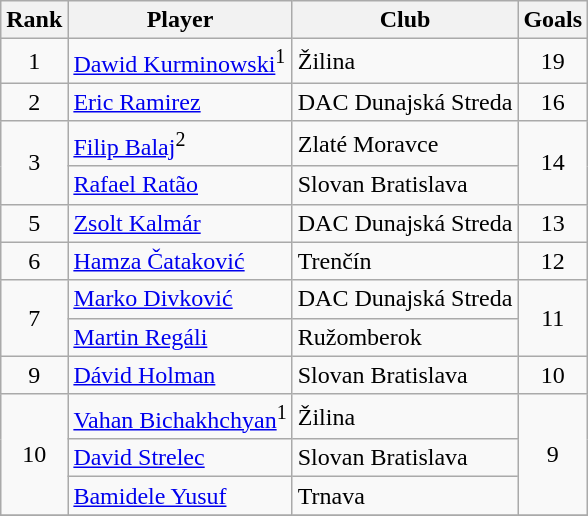<table class="wikitable" style="text-align:center">
<tr>
<th>Rank</th>
<th>Player</th>
<th>Club</th>
<th>Goals</th>
</tr>
<tr>
<td>1</td>
<td align="left"> <a href='#'>Dawid Kurminowski</a><sup>1</sup></td>
<td align="left">Žilina</td>
<td>19</td>
</tr>
<tr>
<td>2</td>
<td align="left"> <a href='#'>Eric Ramirez</a></td>
<td align="left">DAC Dunajská Streda</td>
<td>16</td>
</tr>
<tr>
<td rowspan="2">3</td>
<td align="left"> <a href='#'>Filip Balaj</a><sup>2</sup></td>
<td align="left">Zlaté Moravce</td>
<td rowspan="2">14</td>
</tr>
<tr>
<td align="left"> <a href='#'>Rafael Ratão</a></td>
<td align="left">Slovan Bratislava</td>
</tr>
<tr>
<td>5</td>
<td align="left"> <a href='#'>Zsolt Kalmár</a></td>
<td align="left">DAC Dunajská Streda</td>
<td>13</td>
</tr>
<tr>
<td>6</td>
<td align="left"> <a href='#'>Hamza Čataković</a></td>
<td align="left">Trenčín</td>
<td>12</td>
</tr>
<tr>
<td rowspan="2">7</td>
<td align="left"> <a href='#'>Marko Divković</a></td>
<td align="left">DAC Dunajská Streda</td>
<td rowspan="2">11</td>
</tr>
<tr>
<td align="left"> <a href='#'>Martin Regáli</a></td>
<td align="left">Ružomberok</td>
</tr>
<tr>
<td>9</td>
<td align="left"> <a href='#'>Dávid Holman</a></td>
<td align="left">Slovan Bratislava</td>
<td>10</td>
</tr>
<tr>
<td rowspan="3">10</td>
<td align="left"> <a href='#'>Vahan Bichakhchyan</a><sup>1</sup></td>
<td align="left">Žilina</td>
<td rowspan="3">9</td>
</tr>
<tr>
<td align="left"> <a href='#'>David Strelec</a></td>
<td align="left">Slovan Bratislava</td>
</tr>
<tr>
<td align="left"> <a href='#'>Bamidele Yusuf</a></td>
<td align="left">Trnava</td>
</tr>
<tr>
</tr>
</table>
